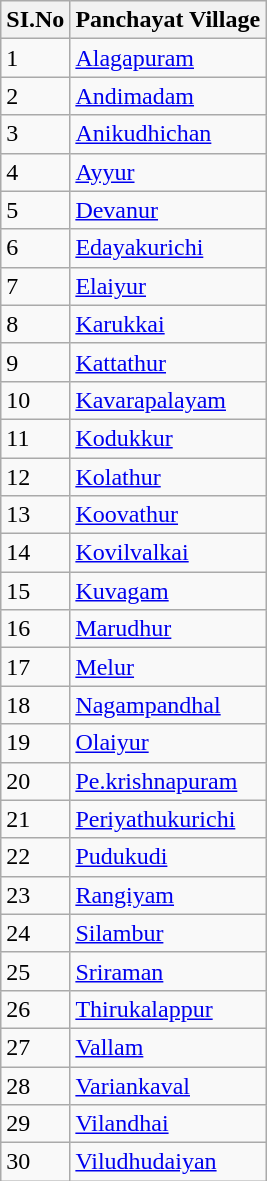<table class="wikitable sortable">
<tr>
<th>SI.No</th>
<th>Panchayat Village</th>
</tr>
<tr>
<td>1</td>
<td><a href='#'>Alagapuram</a></td>
</tr>
<tr>
<td>2</td>
<td><a href='#'>Andimadam</a></td>
</tr>
<tr>
<td>3</td>
<td><a href='#'>Anikudhichan</a></td>
</tr>
<tr>
<td>4</td>
<td><a href='#'>Ayyur</a></td>
</tr>
<tr>
<td>5</td>
<td><a href='#'>Devanur</a></td>
</tr>
<tr>
<td>6</td>
<td><a href='#'>Edayakurichi</a></td>
</tr>
<tr>
<td>7</td>
<td><a href='#'>Elaiyur</a></td>
</tr>
<tr>
<td>8</td>
<td><a href='#'>Karukkai</a></td>
</tr>
<tr>
<td>9</td>
<td><a href='#'>Kattathur</a></td>
</tr>
<tr>
<td>10</td>
<td><a href='#'>Kavarapalayam</a></td>
</tr>
<tr>
<td>11</td>
<td><a href='#'>Kodukkur</a></td>
</tr>
<tr>
<td>12</td>
<td><a href='#'>Kolathur</a></td>
</tr>
<tr>
<td>13</td>
<td><a href='#'>Koovathur</a></td>
</tr>
<tr>
<td>14</td>
<td><a href='#'>Kovilvalkai</a></td>
</tr>
<tr>
<td>15</td>
<td><a href='#'>Kuvagam</a></td>
</tr>
<tr>
<td>16</td>
<td><a href='#'>Marudhur</a></td>
</tr>
<tr>
<td>17</td>
<td><a href='#'>Melur</a></td>
</tr>
<tr>
<td>18</td>
<td><a href='#'>Nagampandhal</a></td>
</tr>
<tr>
<td>19</td>
<td><a href='#'>Olaiyur</a></td>
</tr>
<tr>
<td>20</td>
<td><a href='#'>Pe.krishnapuram</a></td>
</tr>
<tr>
<td>21</td>
<td><a href='#'>Periyathukurichi</a></td>
</tr>
<tr>
<td>22</td>
<td><a href='#'>Pudukudi</a></td>
</tr>
<tr>
<td>23</td>
<td><a href='#'>Rangiyam</a></td>
</tr>
<tr>
<td>24</td>
<td><a href='#'>Silambur</a></td>
</tr>
<tr>
<td>25</td>
<td><a href='#'>Sriraman</a></td>
</tr>
<tr>
<td>26</td>
<td><a href='#'>Thirukalappur</a></td>
</tr>
<tr>
<td>27</td>
<td><a href='#'>Vallam</a></td>
</tr>
<tr>
<td>28</td>
<td><a href='#'>Variankaval</a></td>
</tr>
<tr>
<td>29</td>
<td><a href='#'>Vilandhai</a></td>
</tr>
<tr>
<td>30</td>
<td><a href='#'>Viludhudaiyan</a></td>
</tr>
</table>
